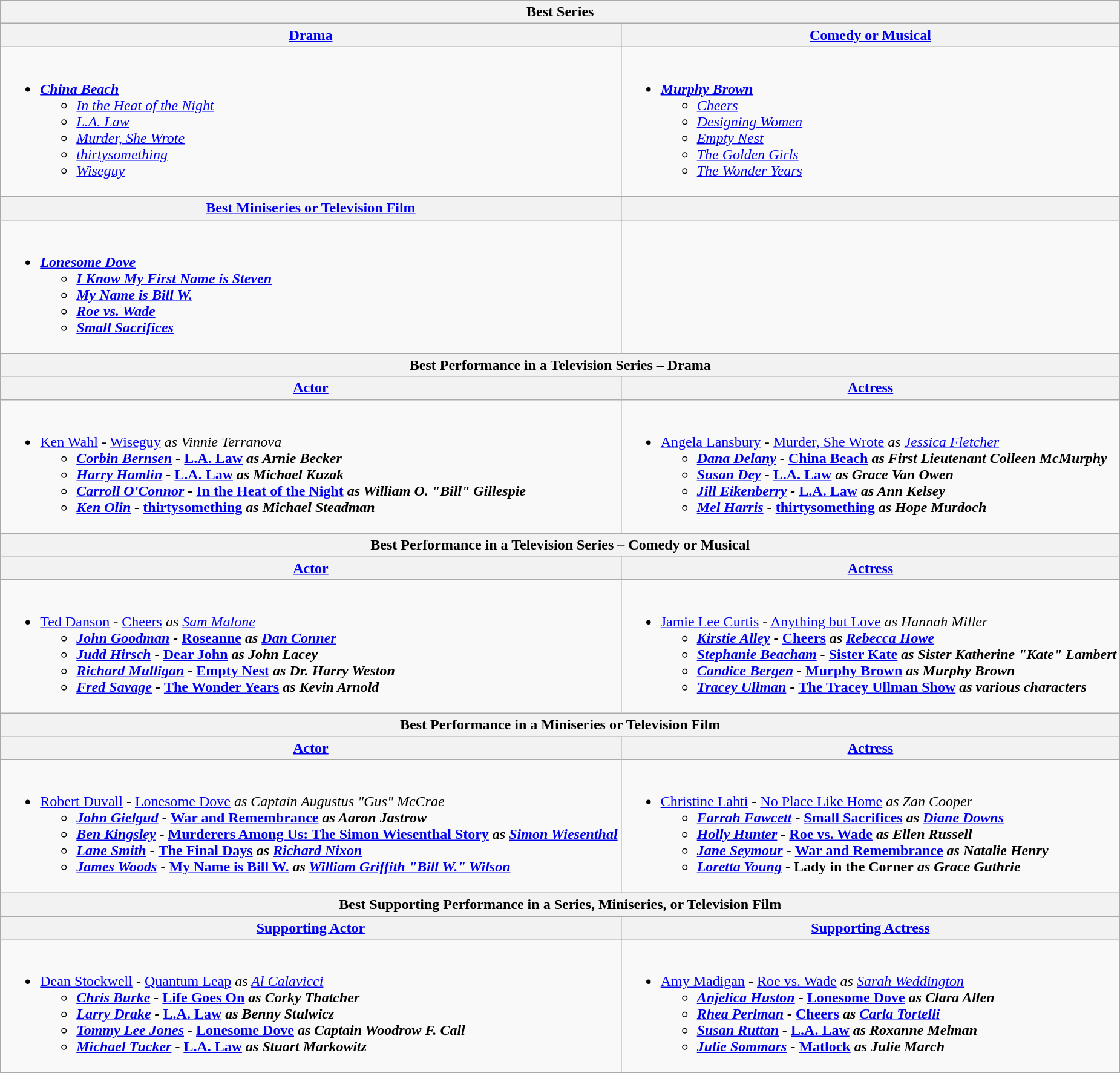<table class=wikitable style="width=500%">
<tr>
<th colspan=2>Best Series</th>
</tr>
<tr>
<th style="width=50%"><a href='#'>Drama</a></th>
<th style="width=50%"><a href='#'>Comedy or Musical</a></th>
</tr>
<tr>
<td valign="top"><br><ul><li><strong><em><a href='#'>China Beach</a></em></strong><ul><li><em><a href='#'>In the Heat of the Night</a></em></li><li><em><a href='#'>L.A. Law</a></em></li><li><em><a href='#'>Murder, She Wrote</a></em></li><li><em><a href='#'>thirtysomething</a></em></li><li><em><a href='#'>Wiseguy</a></em></li></ul></li></ul></td>
<td valign="top"><br><ul><li><strong><em><a href='#'>Murphy Brown</a></em></strong><ul><li><em><a href='#'>Cheers</a></em></li><li><em><a href='#'>Designing Women</a></em></li><li><em><a href='#'>Empty Nest</a></em></li><li><em><a href='#'>The Golden Girls</a></em></li><li><em><a href='#'>The Wonder Years</a></em></li></ul></li></ul></td>
</tr>
<tr>
<th><a href='#'>Best Miniseries or Television Film</a></th>
<th></th>
</tr>
<tr>
<td valign="top"><br><ul><li><strong> <em><a href='#'>Lonesome Dove</a><strong><em><ul><li></em><a href='#'>I Know My First Name is Steven</a><em></li><li></em><a href='#'>My Name is Bill W.</a><em></li><li></em><a href='#'>Roe vs. Wade</a><em></li><li></em><a href='#'>Small Sacrifices</a><em></li></ul></li></ul></td>
<td valign="top"></td>
</tr>
<tr>
<th colspan=2>Best Performance in a Television Series – Drama</th>
</tr>
<tr>
<th><a href='#'>Actor</a></th>
<th><a href='#'>Actress</a></th>
</tr>
<tr>
<td valign="top"><br><ul><li></strong><a href='#'>Ken Wahl</a> - </em><a href='#'>Wiseguy</a><em> as Vinnie Terranova<strong><ul><li><a href='#'>Corbin Bernsen</a> - </em><a href='#'>L.A. Law</a><em> as Arnie Becker</li><li><a href='#'>Harry Hamlin</a> - </em><a href='#'>L.A. Law</a><em> as Michael Kuzak</li><li><a href='#'>Carroll O'Connor</a> - </em><a href='#'>In the Heat of the Night</a><em> as William O. "Bill" Gillespie</li><li><a href='#'>Ken Olin</a> - </em><a href='#'>thirtysomething</a><em> as Michael Steadman</li></ul></li></ul></td>
<td valign="top"><br><ul><li></strong><a href='#'>Angela Lansbury</a> - </em><a href='#'>Murder, She Wrote</a><em> as <a href='#'>Jessica Fletcher</a><strong><ul><li><a href='#'>Dana Delany</a> - </em><a href='#'>China Beach</a><em> as First Lieutenant Colleen McMurphy</li><li><a href='#'>Susan Dey</a> - </em><a href='#'>L.A. Law</a><em> as Grace Van Owen</li><li><a href='#'>Jill Eikenberry</a> - </em><a href='#'>L.A. Law</a><em> as Ann Kelsey</li><li><a href='#'>Mel Harris</a> - </em><a href='#'>thirtysomething</a><em> as Hope Murdoch</li></ul></li></ul></td>
</tr>
<tr>
<th colspan=2>Best Performance in a Television Series – Comedy or Musical</th>
</tr>
<tr>
<th><a href='#'>Actor</a></th>
<th><a href='#'>Actress</a></th>
</tr>
<tr>
<td valign="top"><br><ul><li></strong><a href='#'>Ted Danson</a> - </em><a href='#'>Cheers</a><em> as <a href='#'>Sam Malone</a><strong><ul><li><a href='#'>John Goodman</a> - </em><a href='#'>Roseanne</a><em> as <a href='#'>Dan Conner</a></li><li><a href='#'>Judd Hirsch</a> - </em><a href='#'>Dear John</a><em> as John Lacey</li><li><a href='#'>Richard Mulligan</a> - </em><a href='#'>Empty Nest</a><em> as Dr. Harry Weston</li><li><a href='#'>Fred Savage</a> - </em><a href='#'>The Wonder Years</a><em> as Kevin Arnold</li></ul></li></ul></td>
<td valign="top"><br><ul><li></strong><a href='#'>Jamie Lee Curtis</a> - </em><a href='#'>Anything but Love</a><em> as Hannah Miller<strong><ul><li><a href='#'>Kirstie Alley</a> - </em><a href='#'>Cheers</a><em> as <a href='#'>Rebecca Howe</a></li><li><a href='#'>Stephanie Beacham</a> - </em><a href='#'>Sister Kate</a><em> as Sister Katherine "Kate" Lambert</li><li><a href='#'>Candice Bergen</a> - </em><a href='#'>Murphy Brown</a><em> as Murphy Brown</li><li><a href='#'>Tracey Ullman</a> - </em><a href='#'>The Tracey Ullman Show</a><em> as various characters</li></ul></li></ul></td>
</tr>
<tr>
<th colspan=2>Best Performance in a Miniseries or Television Film</th>
</tr>
<tr>
<th><a href='#'>Actor</a></th>
<th><a href='#'>Actress</a></th>
</tr>
<tr>
<td valign="top"><br><ul><li></strong><a href='#'>Robert Duvall</a> - </em><a href='#'>Lonesome Dove</a><em> as Captain Augustus "Gus" McCrae<strong><ul><li><a href='#'>John Gielgud</a> - </em><a href='#'>War and Remembrance</a><em> as Aaron Jastrow</li><li><a href='#'>Ben Kingsley</a> - </em><a href='#'>Murderers Among Us: The Simon Wiesenthal Story</a><em> as <a href='#'>Simon Wiesenthal</a></li><li><a href='#'>Lane Smith</a> - </em><a href='#'>The Final Days</a><em> as <a href='#'>Richard Nixon</a></li><li><a href='#'>James Woods</a> - </em><a href='#'>My Name is Bill W.</a><em> as <a href='#'>William Griffith "Bill W." Wilson</a></li></ul></li></ul></td>
<td valign="top"><br><ul><li></strong><a href='#'>Christine Lahti</a> - </em><a href='#'>No Place Like Home</a><em> as Zan Cooper<strong><ul><li><a href='#'>Farrah Fawcett</a> - </em><a href='#'>Small Sacrifices</a><em> as <a href='#'>Diane Downs</a></li><li><a href='#'>Holly Hunter</a> - </em><a href='#'>Roe vs. Wade</a><em> as Ellen Russell</li><li><a href='#'>Jane Seymour</a> - </em><a href='#'>War and Remembrance</a><em> as Natalie Henry</li><li><a href='#'>Loretta Young</a> - </em>Lady in the Corner<em> as Grace Guthrie</li></ul></li></ul></td>
</tr>
<tr>
<th colspan=2>Best Supporting Performance in a Series, Miniseries, or Television Film</th>
</tr>
<tr>
<th><a href='#'>Supporting Actor</a></th>
<th><a href='#'>Supporting Actress</a></th>
</tr>
<tr>
<td valign="top"><br><ul><li></strong><a href='#'>Dean Stockwell</a> - </em><a href='#'>Quantum Leap</a><em> as <a href='#'>Al Calavicci</a><strong><ul><li><a href='#'>Chris Burke</a> - </em><a href='#'>Life Goes On</a><em> as Corky Thatcher</li><li><a href='#'>Larry Drake</a> - </em><a href='#'>L.A. Law</a><em> as Benny Stulwicz</li><li><a href='#'>Tommy Lee Jones</a> - </em><a href='#'>Lonesome Dove</a><em> as Captain Woodrow F. Call</li><li><a href='#'>Michael Tucker</a> - </em><a href='#'>L.A. Law</a><em> as Stuart Markowitz</li></ul></li></ul></td>
<td valign="top"><br><ul><li></strong><a href='#'>Amy Madigan</a> - </em><a href='#'>Roe vs. Wade</a><em> as <a href='#'>Sarah Weddington</a><strong><ul><li><a href='#'>Anjelica Huston</a> - </em><a href='#'>Lonesome Dove</a><em> as Clara Allen</li><li><a href='#'>Rhea Perlman</a> - </em><a href='#'>Cheers</a><em> as <a href='#'>Carla Tortelli</a></li><li><a href='#'>Susan Ruttan</a> - </em><a href='#'>L.A. Law</a><em> as Roxanne Melman</li><li><a href='#'>Julie Sommars</a> - </em><a href='#'>Matlock</a><em> as Julie March</li></ul></li></ul></td>
</tr>
<tr>
</tr>
</table>
